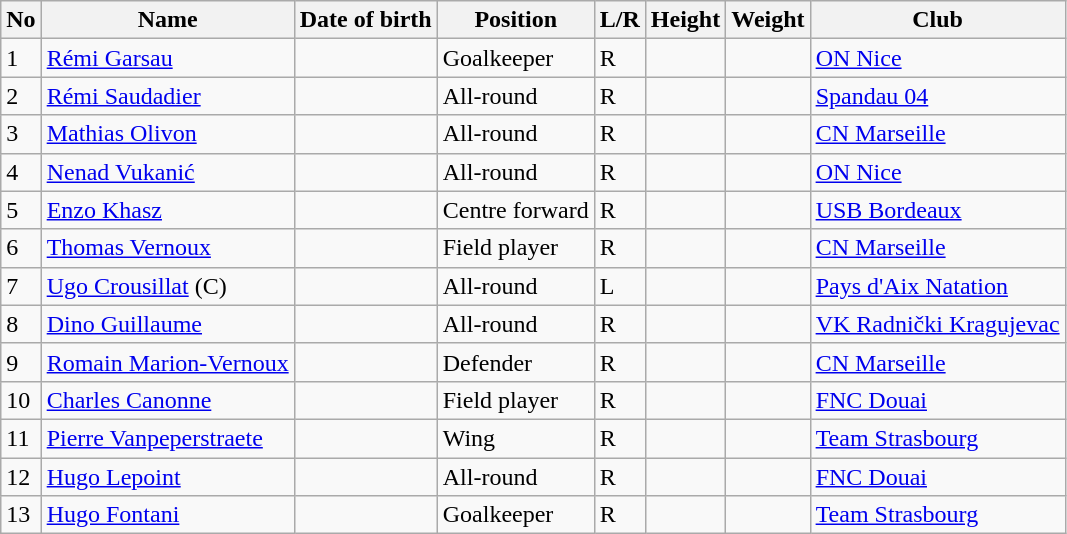<table class="wikitable sortable" text-align:center;">
<tr>
<th>No</th>
<th>Name</th>
<th>Date of birth</th>
<th>Position</th>
<th>L/R</th>
<th>Height</th>
<th>Weight</th>
<th>Club</th>
</tr>
<tr>
<td>1</td>
<td align=left><a href='#'>Rémi Garsau</a></td>
<td align=left></td>
<td>Goalkeeper</td>
<td>R</td>
<td></td>
<td></td>
<td align=left> <a href='#'>ON Nice</a></td>
</tr>
<tr>
<td>2</td>
<td align=left><a href='#'>Rémi Saudadier</a></td>
<td align=left></td>
<td>All-round</td>
<td>R</td>
<td></td>
<td></td>
<td align=left> <a href='#'>Spandau 04</a></td>
</tr>
<tr>
<td>3</td>
<td align=left><a href='#'>Mathias Olivon</a></td>
<td align=left></td>
<td>All-round</td>
<td>R</td>
<td></td>
<td></td>
<td align=left> <a href='#'>CN Marseille</a></td>
</tr>
<tr>
<td>4</td>
<td align=left><a href='#'>Nenad Vukanić</a></td>
<td align=left></td>
<td>All-round</td>
<td>R</td>
<td></td>
<td></td>
<td align=left> <a href='#'>ON Nice</a></td>
</tr>
<tr>
<td>5</td>
<td align=left><a href='#'>Enzo Khasz</a></td>
<td align=left></td>
<td>Centre forward</td>
<td>R</td>
<td></td>
<td></td>
<td align=left> <a href='#'>USB Bordeaux</a></td>
</tr>
<tr>
<td>6</td>
<td align=left><a href='#'>Thomas Vernoux</a></td>
<td align=left></td>
<td>Field player</td>
<td>R</td>
<td></td>
<td></td>
<td align=left> <a href='#'>CN Marseille</a></td>
</tr>
<tr>
<td>7</td>
<td align=left><a href='#'>Ugo Crousillat</a> (C)</td>
<td align=left></td>
<td>All-round</td>
<td>L</td>
<td></td>
<td></td>
<td align=left> <a href='#'>Pays d'Aix Natation</a></td>
</tr>
<tr>
<td>8</td>
<td align=left><a href='#'>Dino Guillaume</a></td>
<td align=left></td>
<td>All-round</td>
<td>R</td>
<td></td>
<td></td>
<td align=left> <a href='#'>VK Radnički Kragujevac</a></td>
</tr>
<tr>
<td>9</td>
<td align=left><a href='#'>Romain Marion-Vernoux</a></td>
<td align=left></td>
<td>Defender</td>
<td>R</td>
<td></td>
<td></td>
<td align=left> <a href='#'>CN Marseille</a></td>
</tr>
<tr>
<td>10</td>
<td align=left><a href='#'>Charles Canonne</a></td>
<td align=left></td>
<td>Field player</td>
<td>R</td>
<td></td>
<td></td>
<td align=left> <a href='#'>FNC Douai</a></td>
</tr>
<tr>
<td>11</td>
<td align=left><a href='#'>Pierre Vanpeperstraete</a></td>
<td align=left></td>
<td>Wing</td>
<td>R</td>
<td></td>
<td></td>
<td align=left> <a href='#'>Team Strasbourg</a></td>
</tr>
<tr>
<td>12</td>
<td align=left><a href='#'>Hugo Lepoint</a></td>
<td align=left></td>
<td>All-round</td>
<td>R</td>
<td></td>
<td></td>
<td align=left> <a href='#'>FNC Douai</a></td>
</tr>
<tr>
<td>13</td>
<td align=left><a href='#'>Hugo Fontani</a></td>
<td align=left></td>
<td>Goalkeeper</td>
<td>R</td>
<td></td>
<td></td>
<td align=left> <a href='#'>Team Strasbourg</a></td>
</tr>
</table>
